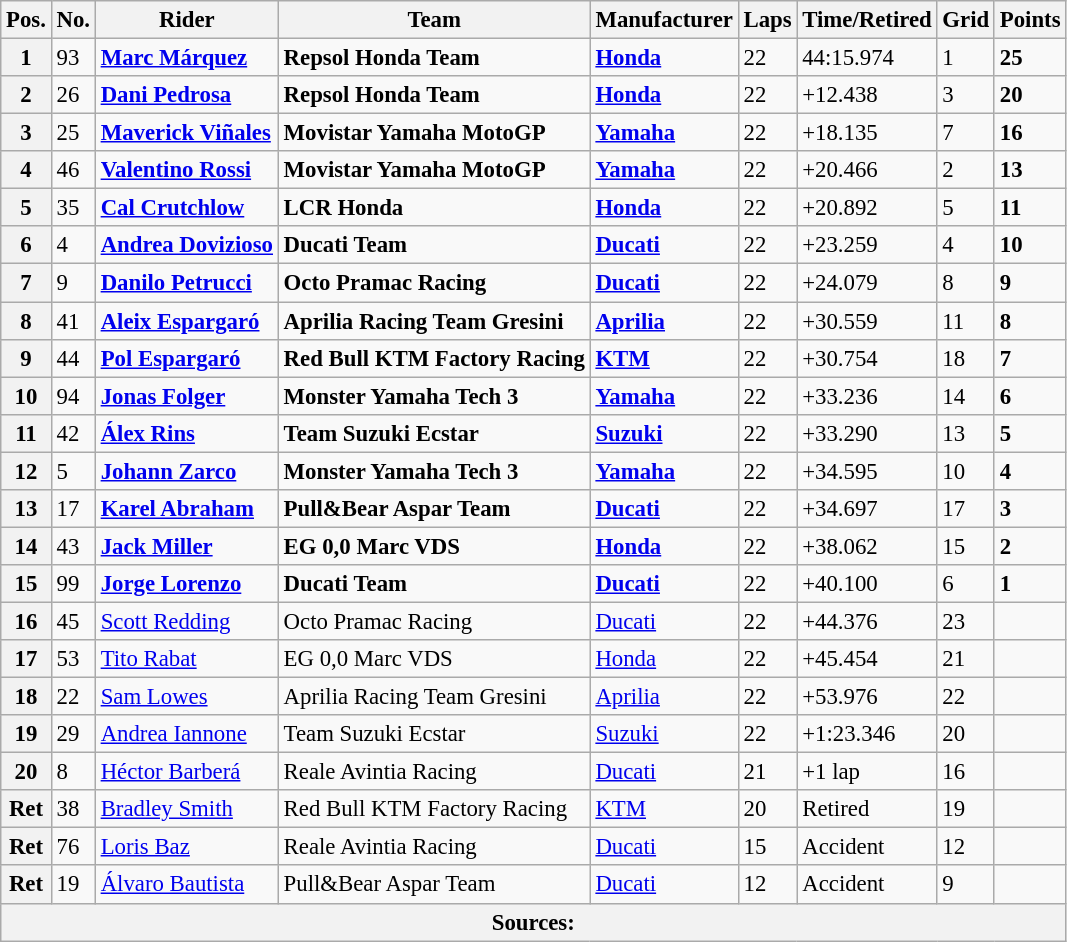<table class="wikitable" style="font-size: 95%;">
<tr>
<th>Pos.</th>
<th>No.</th>
<th>Rider</th>
<th>Team</th>
<th>Manufacturer</th>
<th>Laps</th>
<th>Time/Retired</th>
<th>Grid</th>
<th>Points</th>
</tr>
<tr>
<th>1</th>
<td>93</td>
<td> <strong><a href='#'>Marc Márquez</a></strong></td>
<td><strong>Repsol Honda Team</strong></td>
<td><strong><a href='#'>Honda</a></strong></td>
<td>22</td>
<td>44:15.974</td>
<td>1</td>
<td><strong>25</strong></td>
</tr>
<tr>
<th>2</th>
<td>26</td>
<td> <strong><a href='#'>Dani Pedrosa</a></strong></td>
<td><strong>Repsol Honda Team</strong></td>
<td><strong><a href='#'>Honda</a></strong></td>
<td>22</td>
<td>+12.438</td>
<td>3</td>
<td><strong>20</strong></td>
</tr>
<tr>
<th>3</th>
<td>25</td>
<td> <strong><a href='#'>Maverick Viñales</a></strong></td>
<td><strong>Movistar Yamaha MotoGP</strong></td>
<td><strong><a href='#'>Yamaha</a></strong></td>
<td>22</td>
<td>+18.135</td>
<td>7</td>
<td><strong>16</strong></td>
</tr>
<tr>
<th>4</th>
<td>46</td>
<td> <strong><a href='#'>Valentino Rossi</a></strong></td>
<td><strong>Movistar Yamaha MotoGP</strong></td>
<td><strong><a href='#'>Yamaha</a></strong></td>
<td>22</td>
<td>+20.466</td>
<td>2</td>
<td><strong>13</strong></td>
</tr>
<tr>
<th>5</th>
<td>35</td>
<td> <strong><a href='#'>Cal Crutchlow</a></strong></td>
<td><strong>LCR Honda</strong></td>
<td><strong><a href='#'>Honda</a></strong></td>
<td>22</td>
<td>+20.892</td>
<td>5</td>
<td><strong>11</strong></td>
</tr>
<tr>
<th>6</th>
<td>4</td>
<td> <strong><a href='#'>Andrea Dovizioso</a></strong></td>
<td><strong>Ducati Team</strong></td>
<td><strong><a href='#'>Ducati</a></strong></td>
<td>22</td>
<td>+23.259</td>
<td>4</td>
<td><strong>10</strong></td>
</tr>
<tr>
<th>7</th>
<td>9</td>
<td> <strong><a href='#'>Danilo Petrucci</a></strong></td>
<td><strong>Octo Pramac Racing</strong></td>
<td><strong><a href='#'>Ducati</a></strong></td>
<td>22</td>
<td>+24.079</td>
<td>8</td>
<td><strong>9</strong></td>
</tr>
<tr>
<th>8</th>
<td>41</td>
<td> <strong><a href='#'>Aleix Espargaró</a></strong></td>
<td><strong>Aprilia Racing Team Gresini</strong></td>
<td><strong><a href='#'>Aprilia</a></strong></td>
<td>22</td>
<td>+30.559</td>
<td>11</td>
<td><strong>8</strong></td>
</tr>
<tr>
<th>9</th>
<td>44</td>
<td> <strong><a href='#'>Pol Espargaró</a></strong></td>
<td><strong>Red Bull KTM Factory Racing</strong></td>
<td><strong><a href='#'>KTM</a></strong></td>
<td>22</td>
<td>+30.754</td>
<td>18</td>
<td><strong>7</strong></td>
</tr>
<tr>
<th>10</th>
<td>94</td>
<td> <strong><a href='#'>Jonas Folger</a></strong></td>
<td><strong>Monster Yamaha Tech 3</strong></td>
<td><strong><a href='#'>Yamaha</a></strong></td>
<td>22</td>
<td>+33.236</td>
<td>14</td>
<td><strong>6</strong></td>
</tr>
<tr>
<th>11</th>
<td>42</td>
<td> <strong><a href='#'>Álex Rins</a></strong></td>
<td><strong>Team Suzuki Ecstar</strong></td>
<td><strong><a href='#'>Suzuki</a></strong></td>
<td>22</td>
<td>+33.290</td>
<td>13</td>
<td><strong>5</strong></td>
</tr>
<tr>
<th>12</th>
<td>5</td>
<td> <strong><a href='#'>Johann Zarco</a></strong></td>
<td><strong>Monster Yamaha Tech 3</strong></td>
<td><strong><a href='#'>Yamaha</a></strong></td>
<td>22</td>
<td>+34.595</td>
<td>10</td>
<td><strong>4</strong></td>
</tr>
<tr>
<th>13</th>
<td>17</td>
<td> <strong><a href='#'>Karel Abraham</a></strong></td>
<td><strong>Pull&Bear Aspar Team</strong></td>
<td><strong><a href='#'>Ducati</a></strong></td>
<td>22</td>
<td>+34.697</td>
<td>17</td>
<td><strong>3</strong></td>
</tr>
<tr>
<th>14</th>
<td>43</td>
<td> <strong><a href='#'>Jack Miller</a></strong></td>
<td><strong>EG 0,0 Marc VDS</strong></td>
<td><strong><a href='#'>Honda</a></strong></td>
<td>22</td>
<td>+38.062</td>
<td>15</td>
<td><strong>2</strong></td>
</tr>
<tr>
<th>15</th>
<td>99</td>
<td> <strong><a href='#'>Jorge Lorenzo</a></strong></td>
<td><strong>Ducati Team</strong></td>
<td><strong><a href='#'>Ducati</a></strong></td>
<td>22</td>
<td>+40.100</td>
<td>6</td>
<td><strong>1</strong></td>
</tr>
<tr>
<th>16</th>
<td>45</td>
<td> <a href='#'>Scott Redding</a></td>
<td>Octo Pramac Racing</td>
<td><a href='#'>Ducati</a></td>
<td>22</td>
<td>+44.376</td>
<td>23</td>
<td></td>
</tr>
<tr>
<th>17</th>
<td>53</td>
<td> <a href='#'>Tito Rabat</a></td>
<td>EG 0,0 Marc VDS</td>
<td><a href='#'>Honda</a></td>
<td>22</td>
<td>+45.454</td>
<td>21</td>
<td></td>
</tr>
<tr>
<th>18</th>
<td>22</td>
<td> <a href='#'>Sam Lowes</a></td>
<td>Aprilia Racing Team Gresini</td>
<td><a href='#'>Aprilia</a></td>
<td>22</td>
<td>+53.976</td>
<td>22</td>
<td></td>
</tr>
<tr>
<th>19</th>
<td>29</td>
<td> <a href='#'>Andrea Iannone</a></td>
<td>Team Suzuki Ecstar</td>
<td><a href='#'>Suzuki</a></td>
<td>22</td>
<td>+1:23.346</td>
<td>20</td>
<td></td>
</tr>
<tr>
<th>20</th>
<td>8</td>
<td> <a href='#'>Héctor Barberá</a></td>
<td>Reale Avintia Racing</td>
<td><a href='#'>Ducati</a></td>
<td>21</td>
<td>+1 lap</td>
<td>16</td>
<td></td>
</tr>
<tr>
<th>Ret</th>
<td>38</td>
<td> <a href='#'>Bradley Smith</a></td>
<td>Red Bull KTM Factory Racing</td>
<td><a href='#'>KTM</a></td>
<td>20</td>
<td>Retired</td>
<td>19</td>
<td></td>
</tr>
<tr>
<th>Ret</th>
<td>76</td>
<td> <a href='#'>Loris Baz</a></td>
<td>Reale Avintia Racing</td>
<td><a href='#'>Ducati</a></td>
<td>15</td>
<td>Accident</td>
<td>12</td>
<td></td>
</tr>
<tr>
<th>Ret</th>
<td>19</td>
<td> <a href='#'>Álvaro Bautista</a></td>
<td>Pull&Bear Aspar Team</td>
<td><a href='#'>Ducati</a></td>
<td>12</td>
<td>Accident</td>
<td>9</td>
<td></td>
</tr>
<tr>
<th colspan=9>Sources: </th>
</tr>
</table>
